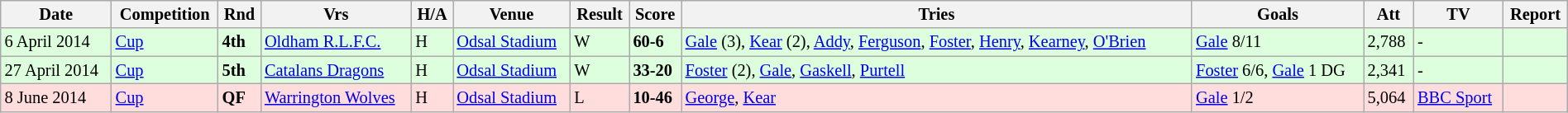<table class="wikitable" style="font-size:85%;" width="100%">
<tr>
<th>Date</th>
<th>Competition</th>
<th>Rnd</th>
<th>Vrs</th>
<th>H/A</th>
<th>Venue</th>
<th>Result</th>
<th>Score</th>
<th>Tries</th>
<th>Goals</th>
<th>Att</th>
<th>TV</th>
<th>Report</th>
</tr>
<tr style="background:#ddffdd;" width=20|>
<td>6 April 2014</td>
<td><a href='#'>Cup</a></td>
<td><strong>4th</strong></td>
<td><a href='#'>Oldham R.L.F.C.</a></td>
<td>H</td>
<td><a href='#'>Odsal Stadium</a></td>
<td>W</td>
<td><strong>60-6</strong></td>
<td><a href='#'>Gale</a> (3), <a href='#'>Kear</a> (2), <a href='#'>Addy</a>, <a href='#'>Ferguson</a>, <a href='#'>Foster</a>, <a href='#'>Henry</a>, <a href='#'>Kearney</a>, <a href='#'>O'Brien</a></td>
<td><a href='#'>Gale</a> 8/11</td>
<td>2,788</td>
<td>-</td>
<td></td>
</tr>
<tr style="background:#ddffdd;" width=20|>
<td>27 April 2014</td>
<td><a href='#'>Cup</a></td>
<td><strong>5th</strong></td>
<td><a href='#'>Catalans Dragons</a></td>
<td>H</td>
<td><a href='#'>Odsal Stadium</a></td>
<td>W</td>
<td><strong>33-20</strong></td>
<td><a href='#'>Foster</a> (2), <a href='#'>Gale</a>, <a href='#'>Gaskell</a>, <a href='#'>Purtell</a></td>
<td><a href='#'>Foster</a> 6/6, <a href='#'>Gale</a> 1 DG</td>
<td>2,341</td>
<td>-</td>
<td></td>
</tr>
<tr style="background:#ffdddd;" width=20|>
<td>8 June 2014</td>
<td><a href='#'>Cup</a></td>
<td><strong>QF</strong></td>
<td><a href='#'>Warrington Wolves</a></td>
<td>H</td>
<td><a href='#'>Odsal Stadium</a></td>
<td>L</td>
<td><strong>10-46</strong></td>
<td><a href='#'>George</a>, <a href='#'>Kear</a></td>
<td><a href='#'>Gale</a> 1/2</td>
<td>5,064</td>
<td><a href='#'>BBC Sport</a></td>
<td></td>
</tr>
</table>
